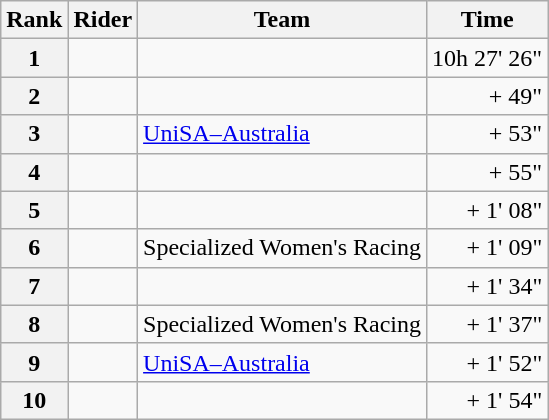<table class="wikitable" margin-bottom:0;">
<tr>
<th scope="col">Rank</th>
<th scope="col">Rider</th>
<th scope="col">Team</th>
<th scope="col">Time</th>
</tr>
<tr>
<th scope="row">1</th>
<td> </td>
<td></td>
<td align="right">10h 27' 26"</td>
</tr>
<tr>
<th scope="row">2</th>
<td></td>
<td></td>
<td align="right">+ 49"</td>
</tr>
<tr>
<th scope="row">3</th>
<td></td>
<td><a href='#'>UniSA–Australia</a></td>
<td align="right">+ 53"</td>
</tr>
<tr>
<th scope="row">4</th>
<td></td>
<td></td>
<td align="right">+ 55"</td>
</tr>
<tr>
<th scope="row">5</th>
<td></td>
<td></td>
<td align="right">+ 1' 08"</td>
</tr>
<tr>
<th scope="row">6</th>
<td> </td>
<td>Specialized Women's Racing</td>
<td align="right">+ 1' 09"</td>
</tr>
<tr>
<th scope="row">7</th>
<td></td>
<td></td>
<td align="right">+ 1' 34"</td>
</tr>
<tr>
<th scope="row">8</th>
<td></td>
<td>Specialized Women's Racing</td>
<td align="right">+ 1' 37"</td>
</tr>
<tr>
<th scope="row">9</th>
<td></td>
<td><a href='#'>UniSA–Australia</a></td>
<td align="right">+ 1' 52"</td>
</tr>
<tr>
<th scope="row">10</th>
<td></td>
<td></td>
<td align="right">+ 1' 54"</td>
</tr>
</table>
